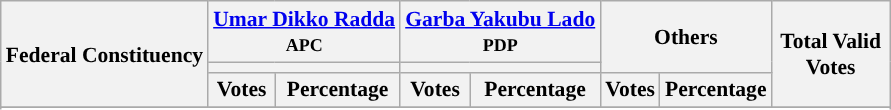<table class="wikitable sortable" style=" font-size: 90%">
<tr>
<th rowspan="3">Federal Constituency</th>
<th colspan="2"><a href='#'>Umar Dikko Radda</a><br><small>APC</small></th>
<th colspan="2"><a href='#'>Garba Yakubu Lado</a><br><small>PDP</small></th>
<th colspan="2" rowspan="2">Others</th>
<th rowspan="3" style="max-width:5em;">Total Valid Votes</th>
</tr>
<tr>
<th colspan=2 style="background-color:"></th>
<th colspan=2 style="background-color:"></th>
</tr>
<tr>
<th>Votes</th>
<th>Percentage</th>
<th>Votes</th>
<th>Percentage</th>
<th>Votes</th>
<th>Percentage</th>
</tr>
<tr>
</tr>
<tr>
</tr>
<tr style="background-color:#">
</tr>
<tr>
</tr>
<tr style="background-color:#">
</tr>
<tr>
</tr>
<tr style="background-color:#">
</tr>
<tr>
</tr>
<tr style="background-color:#">
</tr>
<tr>
</tr>
<tr style="background-color:#">
</tr>
<tr>
</tr>
<tr style="background-color:#">
</tr>
<tr>
</tr>
<tr>
</tr>
<tr style="background-color:#">
</tr>
<tr>
</tr>
<tr style="background-color:#">
</tr>
<tr>
</tr>
<tr style="background-color:#">
</tr>
<tr>
</tr>
<tr style="background-color:#">
</tr>
<tr>
</tr>
<tr style="background-color:#">
</tr>
<tr>
</tr>
<tr style="background-color:#">
</tr>
<tr>
</tr>
<tr>
</tr>
<tr>
</tr>
<tr>
</tr>
</table>
